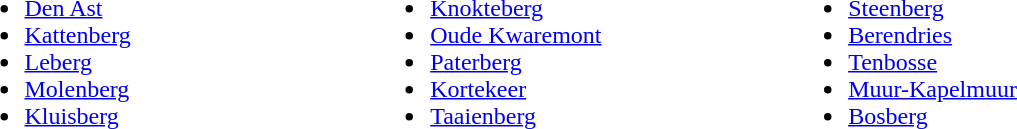<table width=65%>
<tr>
<td valign=top align=left width=33%><br><ul><li><a href='#'>Den Ast</a></li><li><a href='#'>Kattenberg</a></li><li><a href='#'>Leberg</a></li><li><a href='#'>Molenberg</a></li><li><a href='#'>Kluisberg</a></li></ul></td>
<td valign=top align=left width=34%><br><ul><li><a href='#'>Knokteberg</a></li><li><a href='#'>Oude Kwaremont</a></li><li><a href='#'>Paterberg</a></li><li><a href='#'>Kortekeer</a></li><li><a href='#'>Taaienberg</a></li></ul></td>
<td valign=top align=left width=33%><br><ul><li><a href='#'>Steenberg</a></li><li><a href='#'>Berendries</a></li><li><a href='#'>Tenbosse</a></li><li><a href='#'>Muur-Kapelmuur</a></li><li><a href='#'>Bosberg</a></li></ul></td>
</tr>
</table>
